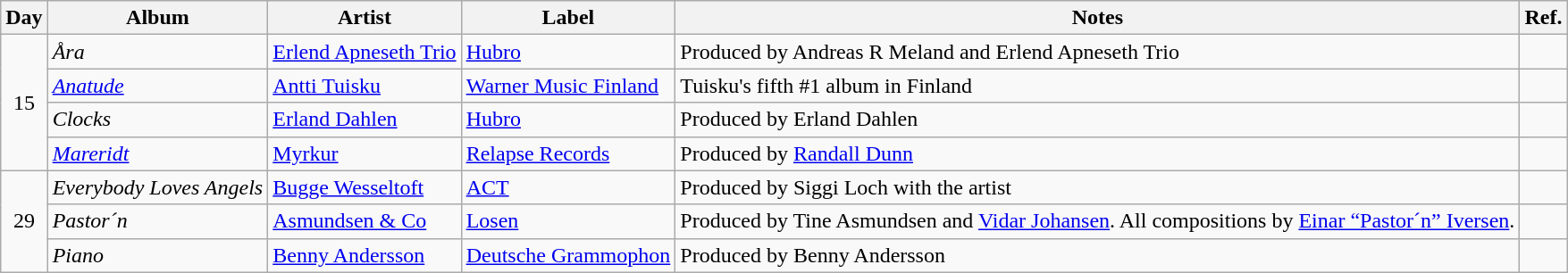<table class="wikitable">
<tr>
<th>Day</th>
<th>Album</th>
<th>Artist</th>
<th>Label</th>
<th>Notes</th>
<th>Ref.</th>
</tr>
<tr>
<td rowspan="4" style="text-align:center;">15</td>
<td><em>Åra</em></td>
<td><a href='#'>Erlend Apneseth Trio</a></td>
<td><a href='#'>Hubro</a></td>
<td>Produced by Andreas R Meland and Erlend Apneseth Trio</td>
<td></td>
</tr>
<tr>
<td><em><a href='#'>Anatude</a></em></td>
<td><a href='#'>Antti Tuisku</a></td>
<td><a href='#'>Warner Music Finland</a></td>
<td>Tuisku's fifth #1 album in Finland</td>
<td style="text-align:center;"></td>
</tr>
<tr>
<td><em>Clocks</em></td>
<td><a href='#'>Erland Dahlen</a></td>
<td><a href='#'>Hubro</a></td>
<td>Produced by Erland Dahlen</td>
<td style="text-align:center;"></td>
</tr>
<tr>
<td><em><a href='#'>Mareridt</a></em></td>
<td><a href='#'>Myrkur</a></td>
<td><a href='#'>Relapse Records</a></td>
<td>Produced by <a href='#'>Randall Dunn</a></td>
<td style="text-align:center;"></td>
</tr>
<tr>
<td rowspan="3" style="text-align:center;">29</td>
<td><em>Everybody Loves Angels</em></td>
<td><a href='#'>Bugge Wesseltoft</a></td>
<td><a href='#'>ACT</a></td>
<td>Produced by Siggi Loch with the artist</td>
<td style="text-align:center;"></td>
</tr>
<tr>
<td><em>Pastor´n</em></td>
<td><a href='#'>Asmundsen & Co</a></td>
<td><a href='#'>Losen</a></td>
<td>Produced by Tine Asmundsen and <a href='#'>Vidar Johansen</a>. All compositions by <a href='#'>Einar “Pastor´n” Iversen</a>.</td>
<td style="text-align:center;"></td>
</tr>
<tr>
<td><em>Piano</em></td>
<td><a href='#'>Benny Andersson</a></td>
<td><a href='#'>Deutsche Grammophon</a></td>
<td>Produced by Benny Andersson</td>
<td style="text-align:center;"></td>
</tr>
</table>
